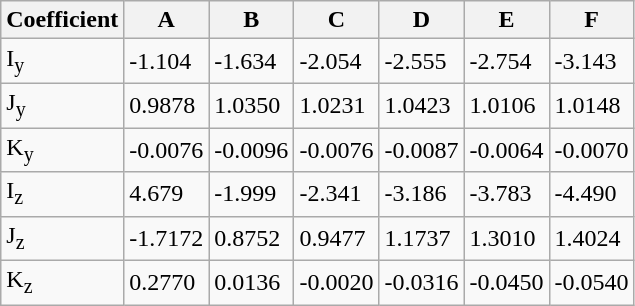<table class="wikitable">
<tr>
<th>Coefficient</th>
<th>A</th>
<th>B</th>
<th>C</th>
<th>D</th>
<th>E</th>
<th>F</th>
</tr>
<tr>
<td>I<sub>y</sub></td>
<td>-1.104</td>
<td>-1.634</td>
<td>-2.054</td>
<td>-2.555</td>
<td>-2.754</td>
<td>-3.143</td>
</tr>
<tr>
<td>J<sub>y</sub></td>
<td>0.9878</td>
<td>1.0350</td>
<td>1.0231</td>
<td>1.0423</td>
<td>1.0106</td>
<td>1.0148</td>
</tr>
<tr>
<td>K<sub>y</sub></td>
<td>-0.0076</td>
<td>-0.0096</td>
<td>-0.0076</td>
<td>-0.0087</td>
<td>-0.0064</td>
<td>-0.0070</td>
</tr>
<tr>
<td>I<sub>z</sub></td>
<td>4.679</td>
<td>-1.999</td>
<td>-2.341</td>
<td>-3.186</td>
<td>-3.783</td>
<td>-4.490</td>
</tr>
<tr>
<td>J<sub>z</sub></td>
<td>-1.7172</td>
<td>0.8752</td>
<td>0.9477</td>
<td>1.1737</td>
<td>1.3010</td>
<td>1.4024</td>
</tr>
<tr>
<td>K<sub>z</sub></td>
<td>0.2770</td>
<td>0.0136</td>
<td>-0.0020</td>
<td>-0.0316</td>
<td>-0.0450</td>
<td>-0.0540</td>
</tr>
</table>
